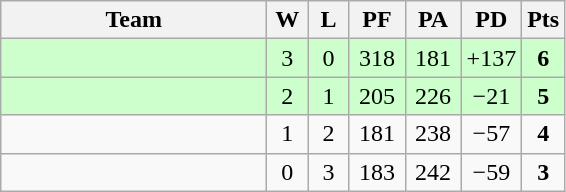<table class="wikitable" style="text-align:center;">
<tr>
<th width=170>Team</th>
<th width=20>W</th>
<th width=20>L</th>
<th width=30>PF</th>
<th width=30>PA</th>
<th width=30>PD</th>
<th width=20>Pts</th>
</tr>
<tr bgcolor="#ccffcc">
<td align=left></td>
<td>3</td>
<td>0</td>
<td>318</td>
<td>181</td>
<td>+137</td>
<td><strong>6</strong></td>
</tr>
<tr bgcolor="#ccffcc">
<td align=left></td>
<td>2</td>
<td>1</td>
<td>205</td>
<td>226</td>
<td>−21</td>
<td><strong>5</strong></td>
</tr>
<tr>
<td align=left></td>
<td>1</td>
<td>2</td>
<td>181</td>
<td>238</td>
<td>−57</td>
<td><strong>4</strong></td>
</tr>
<tr>
<td align=left></td>
<td>0</td>
<td>3</td>
<td>183</td>
<td>242</td>
<td>−59</td>
<td><strong>3</strong></td>
</tr>
</table>
